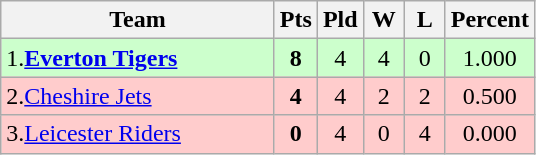<table class="wikitable" style="text-align: center;">
<tr>
<th style="width:175px;">Team</th>
<th style="width:20px;" abbr="Points">Pts</th>
<th style="width:20px;" abbr="Played">Pld</th>
<th style="width:20px;" abbr="Won">W</th>
<th style="width:20px;" abbr="Lost">L</th>
<th style="width:20px;" abbr="Percentage">Percent</th>
</tr>
<tr style="background:#cfc;">
<td style="text-align:left;">1.<strong><a href='#'>Everton Tigers</a></strong></td>
<td><strong>8</strong></td>
<td>4</td>
<td>4</td>
<td>0</td>
<td>1.000</td>
</tr>
<tr style="background:#fcc;">
<td style="text-align:left;">2.<a href='#'>Cheshire Jets</a></td>
<td><strong>4</strong></td>
<td>4</td>
<td>2</td>
<td>2</td>
<td>0.500</td>
</tr>
<tr style="background:#fcc;">
<td style="text-align:left;">3.<a href='#'>Leicester Riders</a></td>
<td><strong>0</strong></td>
<td>4</td>
<td>0</td>
<td>4</td>
<td>0.000</td>
</tr>
</table>
